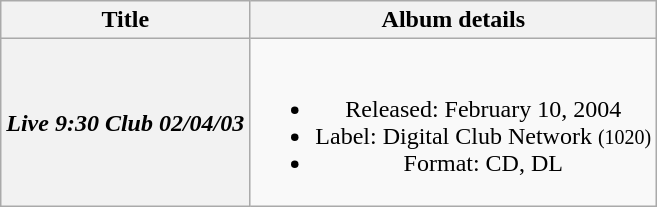<table class="wikitable plainrowheaders" style="text-align:center;">
<tr>
<th scope="col" rowspan="1">Title</th>
<th scope="col" rowspan="1">Album details</th>
</tr>
<tr>
<th scope="row"><strong><em>Live 9:30 Club 02/04/03</em></strong></th>
<td><br><ul><li>Released: February 10, 2004</li><li>Label: Digital Club Network <small>(1020)</small></li><li>Format: CD, DL</li></ul></td>
</tr>
</table>
